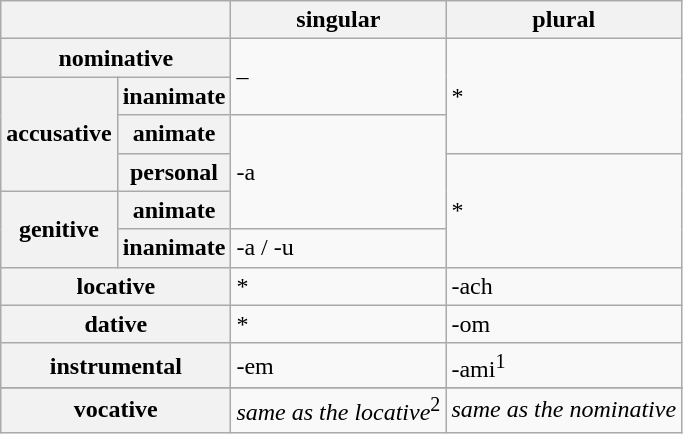<table class="wikitable">
<tr>
<th colspan="2"></th>
<th>singular</th>
<th>plural</th>
</tr>
<tr>
<th colspan="2">nominative</th>
<td rowspan="2">–</td>
<td rowspan="3">*</td>
</tr>
<tr>
<th rowspan="3">accusative</th>
<th>inanimate</th>
</tr>
<tr>
<th>animate</th>
<td rowspan="3">-a</td>
</tr>
<tr>
<th>personal</th>
<td rowspan="3">*</td>
</tr>
<tr>
<th rowspan="2">genitive</th>
<th>animate</th>
</tr>
<tr>
<th>inanimate</th>
<td>-a / -u</td>
</tr>
<tr>
<th colspan="2">locative</th>
<td>*</td>
<td>-ach</td>
</tr>
<tr>
<th colspan="2">dative</th>
<td>*</td>
<td>-om</td>
</tr>
<tr>
<th colspan="2">instrumental</th>
<td>-em</td>
<td>-ami<sup>1</sup></td>
</tr>
<tr>
</tr>
<tr>
<th colspan="2">vocative</th>
<td><em>same as the locative</em><sup>2</sup></td>
<td><em>same as the nominative</em></td>
</tr>
</table>
